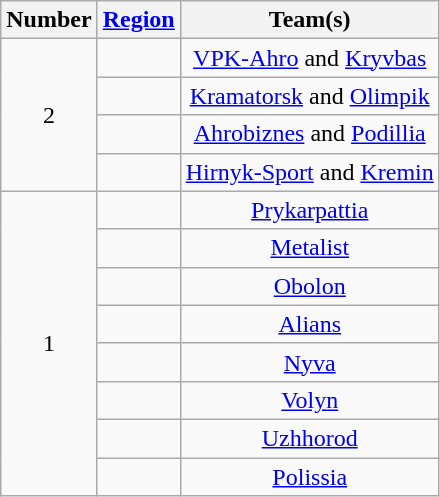<table class="wikitable" style="text-align:center">
<tr>
<th>Number</th>
<th><a href='#'>Region</a></th>
<th>Team(s)</th>
</tr>
<tr>
<td rowspan="4">2</td>
<td align="left"></td>
<td><a href='#'>VPK-Ahro</a> and <a href='#'>Kryvbas</a></td>
</tr>
<tr>
<td align="left"></td>
<td><a href='#'>Kramatorsk</a> and <a href='#'>Olimpik</a></td>
</tr>
<tr>
<td align="left"></td>
<td><a href='#'>Ahrobiznes</a> and <a href='#'>Podillia</a></td>
</tr>
<tr>
<td align="left"></td>
<td><a href='#'>Hirnyk-Sport</a> and <a href='#'>Kremin</a></td>
</tr>
<tr>
<td rowspan="14">1</td>
<td align="left"></td>
<td><a href='#'>Prykarpattia</a></td>
</tr>
<tr>
<td align="left"></td>
<td><a href='#'>Metalist</a></td>
</tr>
<tr>
<td align="left"></td>
<td><a href='#'>Obolon</a></td>
</tr>
<tr>
<td align="left"></td>
<td><a href='#'>Alians</a></td>
</tr>
<tr>
<td align="left"></td>
<td><a href='#'>Nyva</a></td>
</tr>
<tr>
<td align="left"></td>
<td><a href='#'>Volyn</a></td>
</tr>
<tr>
<td align="left"></td>
<td><a href='#'>Uzhhorod</a></td>
</tr>
<tr>
<td align="left"></td>
<td><a href='#'>Polissia</a></td>
</tr>
</table>
